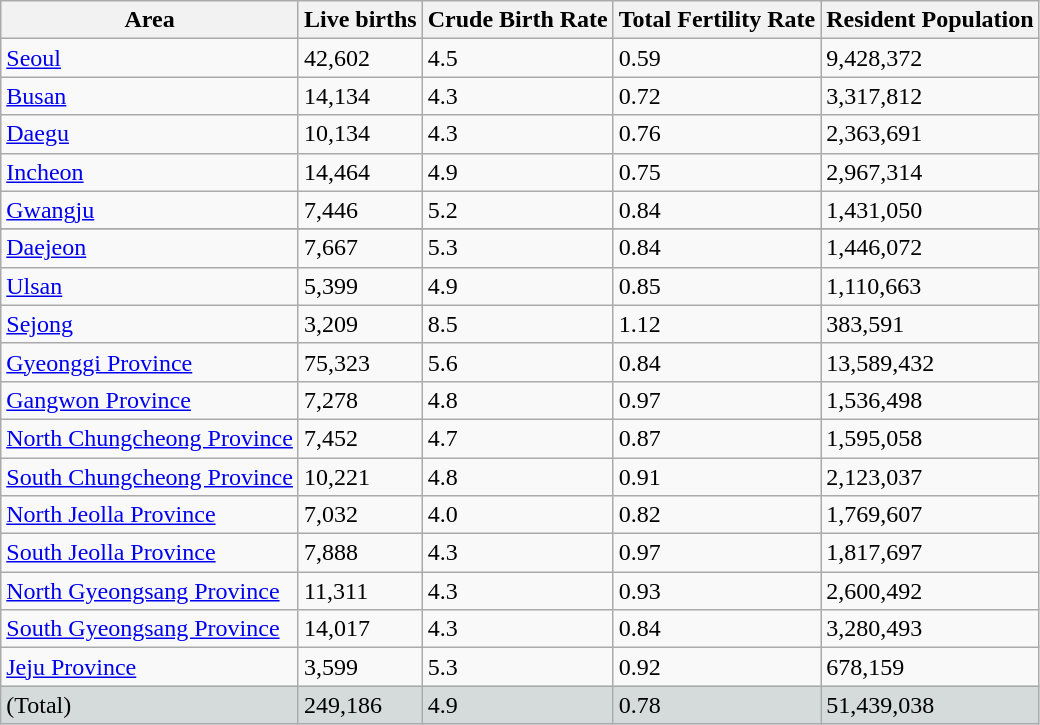<table class="wikitable sortable">
<tr>
<th>Area</th>
<th>Live births</th>
<th>Crude Birth Rate</th>
<th>Total Fertility Rate</th>
<th>Resident Population</th>
</tr>
<tr>
<td><a href='#'>Seoul</a></td>
<td>42,602</td>
<td>4.5</td>
<td>0.59</td>
<td>9,428,372</td>
</tr>
<tr>
<td><a href='#'>Busan</a></td>
<td>14,134</td>
<td>4.3</td>
<td>0.72</td>
<td>3,317,812</td>
</tr>
<tr>
<td><a href='#'>Daegu</a></td>
<td>10,134</td>
<td>4.3</td>
<td>0.76</td>
<td>2,363,691</td>
</tr>
<tr>
<td><a href='#'>Incheon</a></td>
<td>14,464</td>
<td>4.9</td>
<td>0.75</td>
<td>2,967,314</td>
</tr>
<tr>
<td><a href='#'>Gwangju</a></td>
<td>7,446</td>
<td>5.2</td>
<td>0.84</td>
<td>1,431,050</td>
</tr>
<tr>
</tr>
<tr>
<td><a href='#'>Daejeon</a></td>
<td>7,667</td>
<td>5.3</td>
<td>0.84</td>
<td>1,446,072</td>
</tr>
<tr>
<td><a href='#'>Ulsan</a></td>
<td>5,399</td>
<td>4.9</td>
<td>0.85</td>
<td>1,110,663</td>
</tr>
<tr>
<td><a href='#'>Sejong</a></td>
<td>3,209</td>
<td>8.5</td>
<td>1.12</td>
<td>383,591</td>
</tr>
<tr>
<td><a href='#'>Gyeonggi Province</a></td>
<td>75,323</td>
<td>5.6</td>
<td>0.84</td>
<td>13,589,432</td>
</tr>
<tr>
<td><a href='#'>Gangwon Province</a></td>
<td>7,278</td>
<td>4.8</td>
<td>0.97</td>
<td>1,536,498</td>
</tr>
<tr>
<td><a href='#'>North Chungcheong Province</a></td>
<td>7,452</td>
<td>4.7</td>
<td>0.87</td>
<td>1,595,058</td>
</tr>
<tr>
<td><a href='#'>South Chungcheong Province</a></td>
<td>10,221</td>
<td>4.8</td>
<td>0.91</td>
<td>2,123,037</td>
</tr>
<tr>
<td><a href='#'>North Jeolla Province</a></td>
<td>7,032</td>
<td>4.0</td>
<td>0.82</td>
<td>1,769,607</td>
</tr>
<tr>
<td><a href='#'>South Jeolla Province</a></td>
<td>7,888</td>
<td>4.3</td>
<td>0.97</td>
<td>1,817,697</td>
</tr>
<tr>
<td><a href='#'>North Gyeongsang Province</a></td>
<td>11,311</td>
<td>4.3</td>
<td>0.93</td>
<td>2,600,492</td>
</tr>
<tr>
<td><a href='#'>South Gyeongsang Province</a></td>
<td>14,017</td>
<td>4.3</td>
<td>0.84</td>
<td>3,280,493</td>
</tr>
<tr>
<td><a href='#'>Jeju Province</a></td>
<td>3,599</td>
<td>5.3</td>
<td>0.92</td>
<td>678,159</td>
</tr>
<tr bgcolor="D5DBDB">
<td> (Total)</td>
<td>249,186</td>
<td>4.9</td>
<td>0.78</td>
<td>51,439,038</td>
</tr>
</table>
